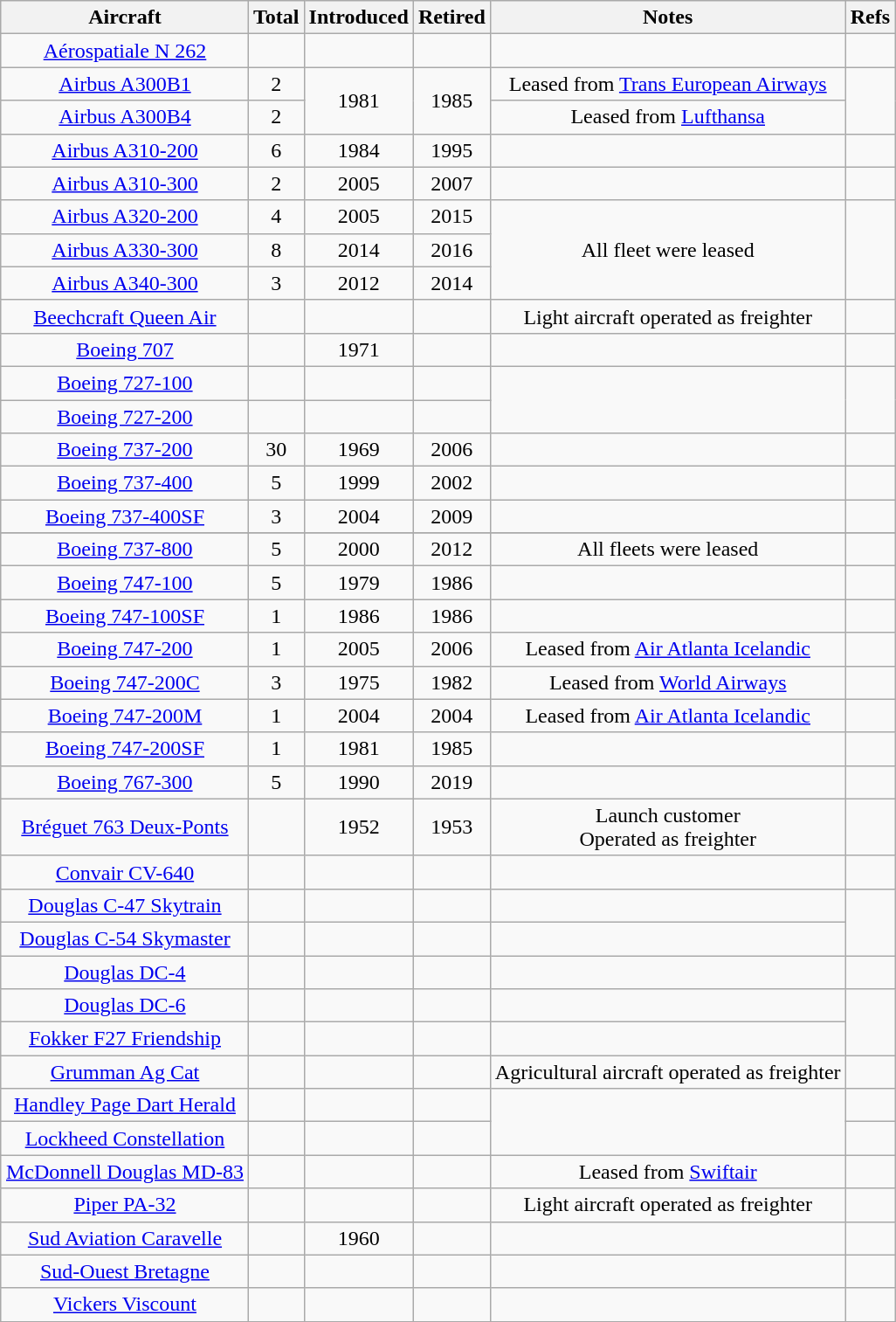<table class="wikitable" style="margin:1em auto; text-align:center;">
<tr>
<th>Aircraft</th>
<th>Total</th>
<th>Introduced</th>
<th>Retired</th>
<th class="unsortable">Notes</th>
<th class="unsortable">Refs</th>
</tr>
<tr>
<td><a href='#'>Aérospatiale N 262</a></td>
<td></td>
<td></td>
<td></td>
<td></td>
<td></td>
</tr>
<tr>
<td><a href='#'>Airbus A300B1</a></td>
<td>2</td>
<td rowspan="2">1981</td>
<td rowspan="2">1985</td>
<td>Leased from <a href='#'>Trans European Airways</a></td>
<td rowspan="2"></td>
</tr>
<tr>
<td><a href='#'>Airbus A300B4</a></td>
<td>2</td>
<td>Leased from <a href='#'>Lufthansa</a></td>
</tr>
<tr>
<td><a href='#'>Airbus A310-200</a></td>
<td>6</td>
<td>1984</td>
<td>1995</td>
<td></td>
<td></td>
</tr>
<tr>
<td><a href='#'>Airbus A310-300</a></td>
<td>2</td>
<td>2005</td>
<td>2007</td>
<td></td>
<td></td>
</tr>
<tr>
<td><a href='#'>Airbus A320-200</a></td>
<td>4</td>
<td>2005</td>
<td>2015</td>
<td rowspan="3">All fleet were leased</td>
<td rowspan="3"></td>
</tr>
<tr>
<td><a href='#'>Airbus A330-300</a></td>
<td>8</td>
<td>2014</td>
<td>2016</td>
</tr>
<tr>
<td><a href='#'>Airbus A340-300</a></td>
<td>3</td>
<td>2012</td>
<td>2014</td>
</tr>
<tr>
<td><a href='#'>Beechcraft Queen Air</a></td>
<td></td>
<td></td>
<td></td>
<td>Light aircraft operated as freighter</td>
<td></td>
</tr>
<tr>
<td><a href='#'>Boeing 707</a></td>
<td></td>
<td>1971</td>
<td></td>
<td></td>
<td></td>
</tr>
<tr>
<td><a href='#'>Boeing 727-100</a></td>
<td></td>
<td></td>
<td></td>
<td rowspan="2"></td>
<td rowspan="2"></td>
</tr>
<tr>
<td><a href='#'>Boeing 727-200</a></td>
<td></td>
<td></td>
<td></td>
</tr>
<tr>
<td><a href='#'>Boeing 737-200</a></td>
<td>30</td>
<td>1969</td>
<td>2006</td>
<td></td>
<td></td>
</tr>
<tr>
<td><a href='#'>Boeing 737-400</a></td>
<td>5</td>
<td>1999</td>
<td>2002</td>
<td></td>
<td></td>
</tr>
<tr>
<td><a href='#'>Boeing 737-400SF</a></td>
<td>3</td>
<td>2004</td>
<td>2009</td>
<td></td>
<td></td>
</tr>
<tr>
</tr>
<tr>
<td rowspan="2"><a href='#'>Boeing 737-800</a></td>
</tr>
<tr>
<td>5</td>
<td>2000</td>
<td>2012</td>
<td>All fleets were leased</td>
<td></td>
</tr>
<tr>
<td><a href='#'>Boeing 747-100</a></td>
<td>5</td>
<td>1979</td>
<td>1986</td>
<td></td>
<td></td>
</tr>
<tr>
<td><a href='#'>Boeing 747-100SF</a></td>
<td>1</td>
<td>1986</td>
<td>1986</td>
<td></td>
<td></td>
</tr>
<tr>
<td><a href='#'>Boeing 747-200</a></td>
<td>1</td>
<td>2005</td>
<td>2006</td>
<td>Leased from <a href='#'>Air Atlanta Icelandic</a></td>
<td></td>
</tr>
<tr>
<td><a href='#'>Boeing 747-200C</a></td>
<td>3</td>
<td>1975</td>
<td>1982</td>
<td>Leased from <a href='#'>World Airways</a></td>
<td></td>
</tr>
<tr>
<td><a href='#'>Boeing 747-200M</a></td>
<td>1</td>
<td>2004</td>
<td>2004</td>
<td>Leased from <a href='#'>Air Atlanta Icelandic</a></td>
<td></td>
</tr>
<tr>
<td><a href='#'>Boeing 747-200SF</a></td>
<td>1</td>
<td>1981</td>
<td>1985</td>
<td></td>
<td></td>
</tr>
<tr>
<td><a href='#'>Boeing 767-300</a></td>
<td>5</td>
<td>1990</td>
<td>2019</td>
<td></td>
<td></td>
</tr>
<tr>
<td><a href='#'>Bréguet 763 Deux-Ponts</a></td>
<td></td>
<td>1952</td>
<td>1953</td>
<td>Launch customer<br>Operated as freighter</td>
<td></td>
</tr>
<tr>
<td><a href='#'>Convair CV-640</a></td>
<td></td>
<td></td>
<td></td>
<td></td>
<td></td>
</tr>
<tr>
<td><a href='#'>Douglas C-47 Skytrain</a></td>
<td></td>
<td></td>
<td></td>
<td></td>
<td rowspan="2"></td>
</tr>
<tr>
<td><a href='#'>Douglas C-54 Skymaster</a></td>
<td></td>
<td></td>
<td></td>
<td></td>
</tr>
<tr>
<td><a href='#'>Douglas DC-4</a></td>
<td></td>
<td></td>
<td></td>
<td></td>
<td></td>
</tr>
<tr>
<td><a href='#'>Douglas DC-6</a></td>
<td></td>
<td></td>
<td></td>
<td></td>
<td rowspan="2"></td>
</tr>
<tr>
<td><a href='#'>Fokker F27 Friendship</a></td>
<td></td>
<td></td>
<td></td>
<td></td>
</tr>
<tr>
<td><a href='#'>Grumman Ag Cat</a></td>
<td></td>
<td></td>
<td></td>
<td>Agricultural aircraft operated as freighter</td>
<td></td>
</tr>
<tr>
<td><a href='#'>Handley Page Dart Herald</a></td>
<td></td>
<td></td>
<td></td>
<td rowspan="2"></td>
<td></td>
</tr>
<tr>
<td><a href='#'>Lockheed Constellation</a></td>
<td></td>
<td></td>
<td></td>
<td></td>
</tr>
<tr>
<td><a href='#'>McDonnell Douglas MD-83</a></td>
<td></td>
<td></td>
<td></td>
<td>Leased from <a href='#'>Swiftair</a></td>
<td></td>
</tr>
<tr>
<td><a href='#'>Piper PA-32</a></td>
<td></td>
<td></td>
<td></td>
<td>Light aircraft operated as freighter</td>
<td></td>
</tr>
<tr>
<td><a href='#'>Sud Aviation Caravelle</a></td>
<td></td>
<td>1960</td>
<td></td>
<td></td>
<td></td>
</tr>
<tr>
<td><a href='#'>Sud-Ouest Bretagne</a></td>
<td></td>
<td></td>
<td></td>
<td></td>
<td></td>
</tr>
<tr>
<td><a href='#'>Vickers Viscount</a></td>
<td></td>
<td></td>
<td></td>
<td></td>
<td></td>
</tr>
<tr>
</tr>
</table>
